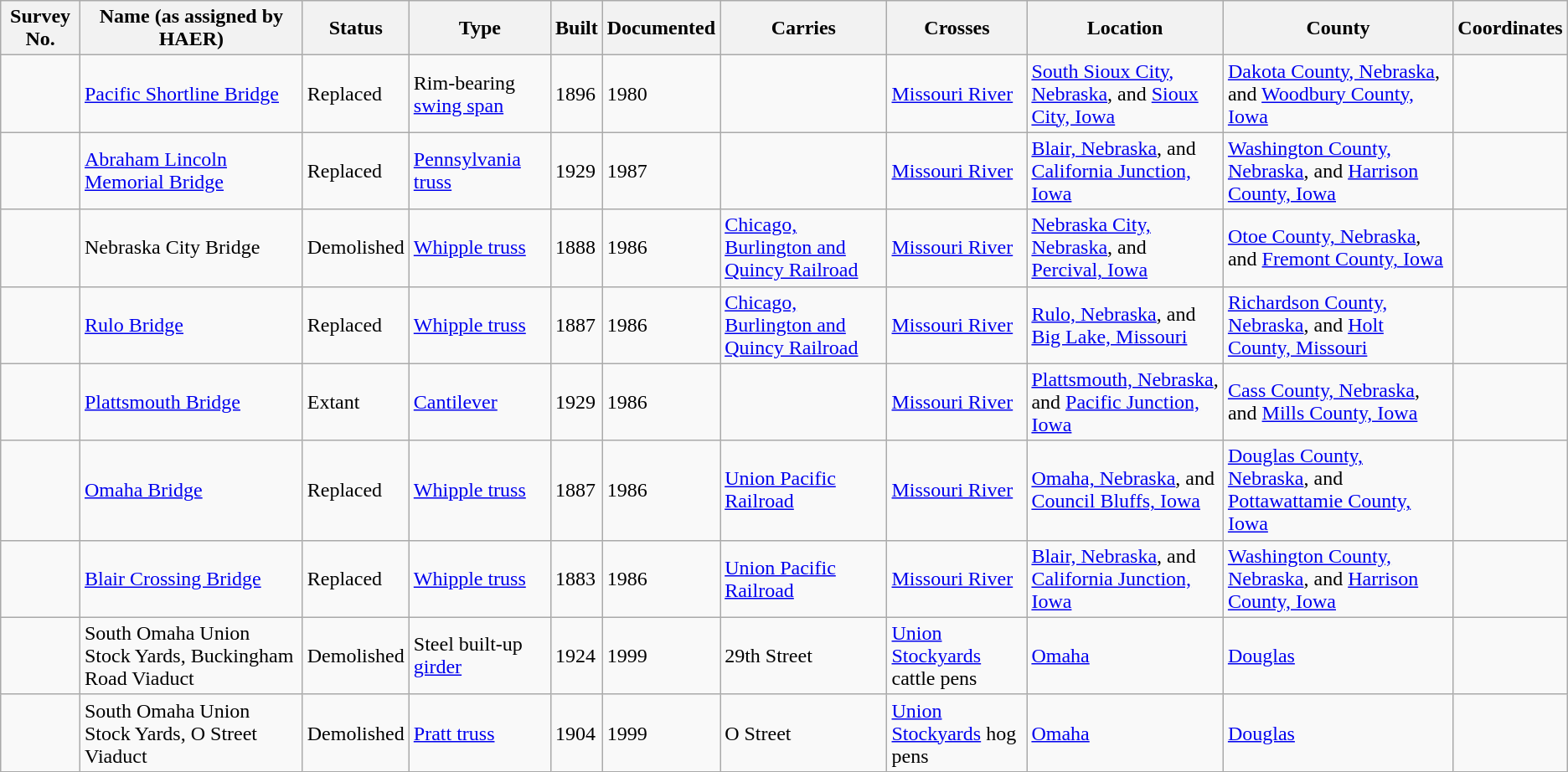<table class="wikitable sortable">
<tr>
<th>Survey No.</th>
<th>Name (as assigned by HAER)</th>
<th>Status</th>
<th>Type</th>
<th>Built</th>
<th>Documented</th>
<th>Carries</th>
<th>Crosses</th>
<th>Location</th>
<th>County</th>
<th>Coordinates</th>
</tr>
<tr>
<td></td>
<td><a href='#'>Pacific Shortline Bridge</a></td>
<td>Replaced</td>
<td>Rim-bearing <a href='#'>swing span</a></td>
<td>1896</td>
<td>1980</td>
<td></td>
<td><a href='#'>Missouri River</a></td>
<td><a href='#'>South Sioux City, Nebraska</a>, and <a href='#'>Sioux City, Iowa</a></td>
<td><a href='#'>Dakota County, Nebraska</a>, and <a href='#'>Woodbury County, Iowa</a></td>
<td></td>
</tr>
<tr>
<td></td>
<td><a href='#'>Abraham Lincoln Memorial Bridge</a></td>
<td>Replaced</td>
<td><a href='#'>Pennsylvania truss</a></td>
<td>1929</td>
<td>1987</td>
<td></td>
<td><a href='#'>Missouri River</a></td>
<td><a href='#'>Blair, Nebraska</a>, and <a href='#'>California Junction, Iowa</a></td>
<td><a href='#'>Washington County, Nebraska</a>, and <a href='#'>Harrison County, Iowa</a></td>
<td></td>
</tr>
<tr>
<td></td>
<td>Nebraska City Bridge</td>
<td>Demolished</td>
<td><a href='#'>Whipple truss</a></td>
<td>1888</td>
<td>1986</td>
<td><a href='#'>Chicago, Burlington and Quincy Railroad</a></td>
<td><a href='#'>Missouri River</a></td>
<td><a href='#'>Nebraska City, Nebraska</a>, and <a href='#'>Percival, Iowa</a></td>
<td><a href='#'>Otoe County, Nebraska</a>, and <a href='#'>Fremont County, Iowa</a></td>
<td></td>
</tr>
<tr>
<td></td>
<td><a href='#'>Rulo Bridge</a></td>
<td>Replaced</td>
<td><a href='#'>Whipple truss</a></td>
<td>1887</td>
<td>1986</td>
<td><a href='#'>Chicago, Burlington and Quincy Railroad</a></td>
<td><a href='#'>Missouri River</a></td>
<td><a href='#'>Rulo, Nebraska</a>, and <a href='#'>Big Lake, Missouri</a></td>
<td><a href='#'>Richardson County, Nebraska</a>, and <a href='#'>Holt County, Missouri</a></td>
<td></td>
</tr>
<tr>
<td><br></td>
<td><a href='#'>Plattsmouth Bridge</a></td>
<td>Extant</td>
<td><a href='#'>Cantilever</a></td>
<td>1929</td>
<td>1986</td>
<td></td>
<td><a href='#'>Missouri River</a></td>
<td><a href='#'>Plattsmouth, Nebraska</a>, and <a href='#'>Pacific Junction, Iowa</a></td>
<td><a href='#'>Cass County, Nebraska</a>, and <a href='#'>Mills County, Iowa</a></td>
<td></td>
</tr>
<tr>
<td></td>
<td><a href='#'>Omaha Bridge</a></td>
<td>Replaced</td>
<td><a href='#'>Whipple truss</a></td>
<td>1887</td>
<td>1986</td>
<td><a href='#'>Union Pacific Railroad</a></td>
<td><a href='#'>Missouri River</a></td>
<td><a href='#'>Omaha, Nebraska</a>, and <a href='#'>Council Bluffs, Iowa</a></td>
<td><a href='#'>Douglas County, Nebraska</a>, and <a href='#'>Pottawattamie County, Iowa</a></td>
<td></td>
</tr>
<tr>
<td></td>
<td><a href='#'>Blair Crossing Bridge</a></td>
<td>Replaced</td>
<td><a href='#'>Whipple truss</a></td>
<td>1883</td>
<td>1986</td>
<td><a href='#'>Union Pacific Railroad</a></td>
<td><a href='#'>Missouri River</a></td>
<td><a href='#'>Blair, Nebraska</a>, and <a href='#'>California Junction, Iowa</a></td>
<td><a href='#'>Washington County, Nebraska</a>, and <a href='#'>Harrison County, Iowa</a></td>
<td></td>
</tr>
<tr>
<td></td>
<td>South Omaha Union Stock Yards, Buckingham Road Viaduct</td>
<td>Demolished</td>
<td>Steel built-up <a href='#'>girder</a></td>
<td>1924</td>
<td>1999</td>
<td>29th Street</td>
<td><a href='#'>Union Stockyards</a> cattle pens</td>
<td><a href='#'>Omaha</a></td>
<td><a href='#'>Douglas</a></td>
<td></td>
</tr>
<tr>
<td></td>
<td>South Omaha Union Stock Yards, O Street Viaduct</td>
<td>Demolished</td>
<td><a href='#'>Pratt truss</a></td>
<td>1904</td>
<td>1999</td>
<td>O Street</td>
<td><a href='#'>Union Stockyards</a> hog pens</td>
<td><a href='#'>Omaha</a></td>
<td><a href='#'>Douglas</a></td>
<td></td>
</tr>
</table>
